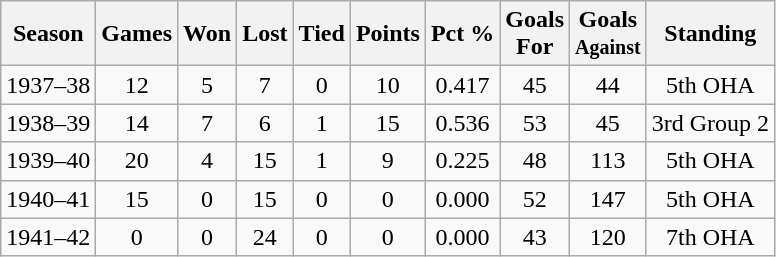<table class="wikitable">
<tr>
<th>Season</th>
<th>Games</th>
<th>Won</th>
<th>Lost</th>
<th>Tied</th>
<th>Points</th>
<th>Pct %</th>
<th>Goals<br>For</th>
<th>Goals<br><small>Against</small></th>
<th>Standing</th>
</tr>
<tr align="center">
<td>1937–38</td>
<td>12</td>
<td>5</td>
<td>7</td>
<td>0</td>
<td>10</td>
<td>0.417</td>
<td>45</td>
<td>44</td>
<td>5th OHA</td>
</tr>
<tr align="center">
<td>1938–39</td>
<td>14</td>
<td>7</td>
<td>6</td>
<td>1</td>
<td>15</td>
<td>0.536</td>
<td>53</td>
<td>45</td>
<td>3rd Group 2</td>
</tr>
<tr align="center">
<td>1939–40</td>
<td>20</td>
<td>4</td>
<td>15</td>
<td>1</td>
<td>9</td>
<td>0.225</td>
<td>48</td>
<td>113</td>
<td>5th OHA</td>
</tr>
<tr align="center">
<td>1940–41</td>
<td>15</td>
<td>0</td>
<td>15</td>
<td>0</td>
<td>0</td>
<td>0.000</td>
<td>52</td>
<td>147</td>
<td>5th OHA</td>
</tr>
<tr align="center">
<td>1941–42</td>
<td>0</td>
<td>0</td>
<td>24</td>
<td>0</td>
<td>0</td>
<td>0.000</td>
<td>43</td>
<td>120</td>
<td>7th OHA</td>
</tr>
</table>
